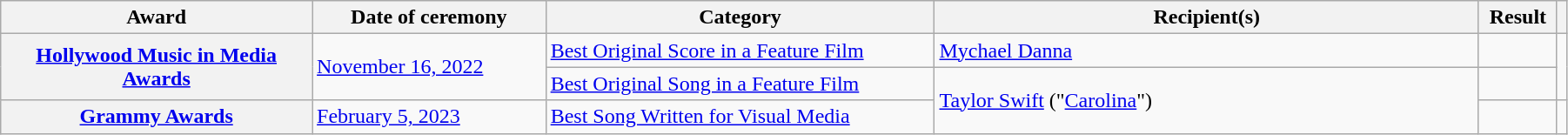<table class="wikitable sortable plainrowheaders" style="width: 95%;">
<tr>
<th scope="col" style="width:20%;">Award</th>
<th scope="col" style="width:15%;">Date of ceremony</th>
<th scope="col" style="width:25%;">Category</th>
<th scope="col" style="width:35%;">Recipient(s)</th>
<th scope="col" style="width:5%;">Result</th>
<th scope="col" style="width:5%;" class="unsortable"></th>
</tr>
<tr>
<th rowspan="2" scope="row"><a href='#'>Hollywood Music in Media Awards</a></th>
<td rowspan="2"><a href='#'>November 16, 2022</a></td>
<td><a href='#'>Best Original Score in a Feature Film</a></td>
<td><a href='#'>Mychael Danna</a></td>
<td></td>
<td rowspan="2" align="center"></td>
</tr>
<tr>
<td><a href='#'>Best Original Song in a Feature Film</a></td>
<td rowspan="2"><a href='#'>Taylor Swift</a> ("<a href='#'>Carolina</a>")</td>
<td></td>
</tr>
<tr>
<th scope="row"><a href='#'>Grammy Awards</a></th>
<td><a href='#'>February 5, 2023</a></td>
<td><a href='#'>Best Song Written for Visual Media</a></td>
<td></td>
<td style="text-align:center;"><br></td>
</tr>
</table>
